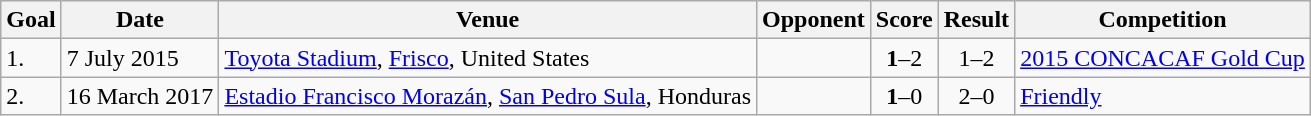<table class="wikitable plainrowheaders sortable">
<tr>
<th>Goal</th>
<th>Date</th>
<th>Venue</th>
<th>Opponent</th>
<th>Score</th>
<th>Result</th>
<th>Competition</th>
</tr>
<tr>
<td>1.</td>
<td>7 July 2015</td>
<td><a href='#'>Toyota Stadium</a>, <a href='#'>Frisco</a>, United States</td>
<td></td>
<td align=center><strong>1</strong>–2</td>
<td align=center>1–2</td>
<td><a href='#'>2015 CONCACAF Gold Cup</a></td>
</tr>
<tr>
<td>2.</td>
<td>16 March 2017</td>
<td><a href='#'>Estadio Francisco Morazán</a>, <a href='#'>San Pedro Sula</a>,  Honduras</td>
<td></td>
<td align=center><strong>1</strong>–0</td>
<td align=center>2–0</td>
<td><a href='#'>Friendly</a></td>
</tr>
</table>
